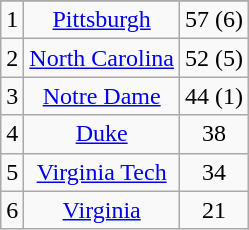<table class="wikitable" style="display: inline-table; text-align: center;">
<tr>
</tr>
<tr>
<td>1</td>
<td><a href='#'>Pittsburgh</a></td>
<td>57 (6)</td>
</tr>
<tr>
<td>2</td>
<td><a href='#'>North Carolina</a></td>
<td>52 (5)</td>
</tr>
<tr>
<td>3</td>
<td><a href='#'>Notre Dame</a></td>
<td>44 (1)</td>
</tr>
<tr>
<td>4</td>
<td><a href='#'>Duke</a></td>
<td>38</td>
</tr>
<tr>
<td>5</td>
<td><a href='#'>Virginia Tech</a></td>
<td>34</td>
</tr>
<tr>
<td>6</td>
<td><a href='#'>Virginia</a></td>
<td>21</td>
</tr>
</table>
